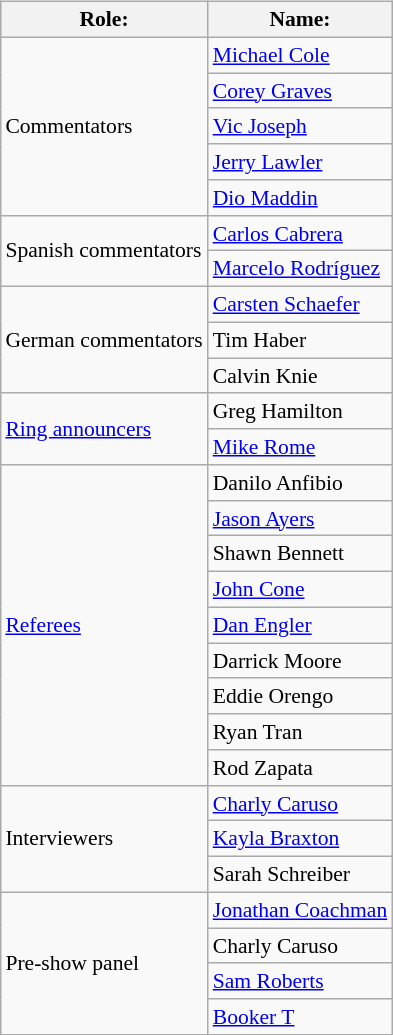<table class=wikitable style="font-size:90%; margin: 0.5em 0 0.5em 1em; float: right; clear: right;">
<tr>
<th>Role:</th>
<th>Name:</th>
</tr>
<tr>
<td rowspan=5>Commentators</td>
<td><a href='#'>Michael Cole</a> </td>
</tr>
<tr>
<td><a href='#'>Corey Graves</a> </td>
</tr>
<tr>
<td><a href='#'>Vic Joseph</a> </td>
</tr>
<tr>
<td><a href='#'>Jerry Lawler</a> </td>
</tr>
<tr>
<td><a href='#'>Dio Maddin</a> </td>
</tr>
<tr>
<td rowspan=2>Spanish commentators</td>
<td><a href='#'>Carlos Cabrera</a></td>
</tr>
<tr>
<td><a href='#'>Marcelo Rodríguez</a></td>
</tr>
<tr>
<td rowspan=3>German commentators</td>
<td><a href='#'>Carsten Schaefer</a></td>
</tr>
<tr>
<td>Tim Haber</td>
</tr>
<tr>
<td>Calvin Knie</td>
</tr>
<tr>
<td rowspan=2><a href='#'>Ring announcers</a></td>
<td>Greg Hamilton </td>
</tr>
<tr>
<td><a href='#'>Mike Rome</a> </td>
</tr>
<tr>
<td rowspan=9><a href='#'>Referees</a></td>
<td>Danilo Anfibio</td>
</tr>
<tr>
<td><a href='#'>Jason Ayers</a></td>
</tr>
<tr>
<td>Shawn Bennett</td>
</tr>
<tr>
<td><a href='#'>John Cone</a></td>
</tr>
<tr>
<td><a href='#'>Dan Engler</a></td>
</tr>
<tr>
<td>Darrick Moore</td>
</tr>
<tr>
<td>Eddie Orengo</td>
</tr>
<tr>
<td>Ryan Tran</td>
</tr>
<tr>
<td>Rod Zapata</td>
</tr>
<tr>
<td rowspan=3>Interviewers</td>
<td><a href='#'>Charly Caruso</a></td>
</tr>
<tr>
<td><a href='#'>Kayla Braxton</a></td>
</tr>
<tr>
<td>Sarah Schreiber</td>
</tr>
<tr>
<td rowspan=4>Pre-show panel</td>
<td><a href='#'>Jonathan Coachman</a></td>
</tr>
<tr>
<td>Charly Caruso</td>
</tr>
<tr>
<td><a href='#'>Sam Roberts</a></td>
</tr>
<tr>
<td><a href='#'>Booker T</a></td>
</tr>
</table>
